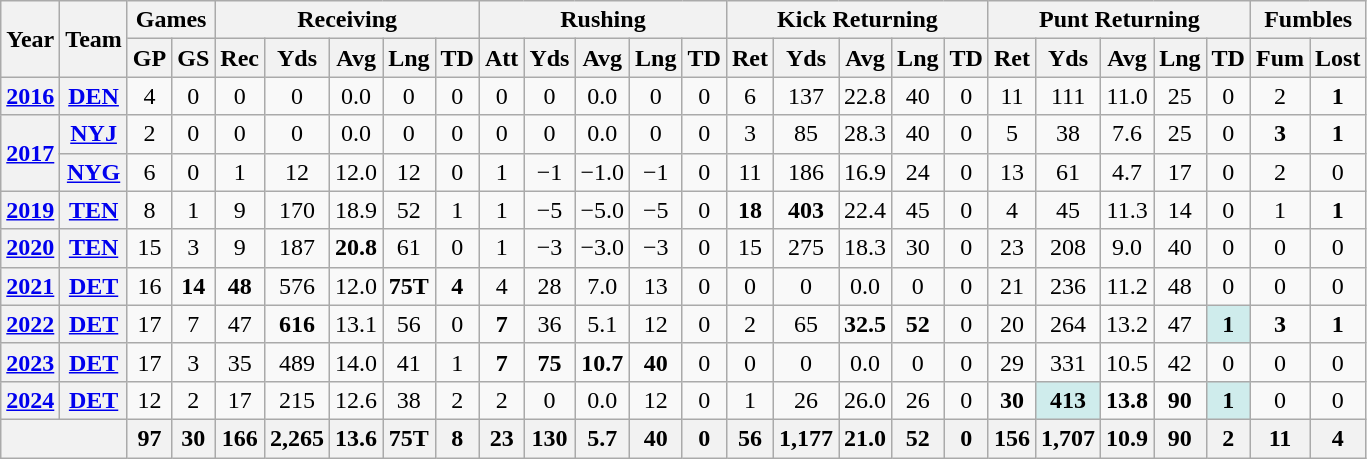<table class="wikitable" style="text-align: center;">
<tr>
<th rowspan="2">Year</th>
<th rowspan="2">Team</th>
<th colspan="2">Games</th>
<th colspan="5">Receiving</th>
<th colspan="5">Rushing</th>
<th colspan="5">Kick Returning</th>
<th colspan="5">Punt Returning</th>
<th colspan="2">Fumbles</th>
</tr>
<tr>
<th>GP</th>
<th>GS</th>
<th>Rec</th>
<th>Yds</th>
<th>Avg</th>
<th>Lng</th>
<th>TD</th>
<th>Att</th>
<th>Yds</th>
<th>Avg</th>
<th>Lng</th>
<th>TD</th>
<th>Ret</th>
<th>Yds</th>
<th>Avg</th>
<th>Lng</th>
<th>TD</th>
<th>Ret</th>
<th>Yds</th>
<th>Avg</th>
<th>Lng</th>
<th>TD</th>
<th>Fum</th>
<th>Lost</th>
</tr>
<tr>
<th><a href='#'>2016</a></th>
<th><a href='#'>DEN</a></th>
<td>4</td>
<td>0</td>
<td>0</td>
<td>0</td>
<td>0.0</td>
<td>0</td>
<td>0</td>
<td>0</td>
<td>0</td>
<td>0.0</td>
<td>0</td>
<td>0</td>
<td>6</td>
<td>137</td>
<td>22.8</td>
<td>40</td>
<td>0</td>
<td>11</td>
<td>111</td>
<td>11.0</td>
<td>25</td>
<td>0</td>
<td>2</td>
<td><strong>1</strong></td>
</tr>
<tr>
<th rowspan="2"><a href='#'>2017</a></th>
<th><a href='#'>NYJ</a></th>
<td>2</td>
<td>0</td>
<td>0</td>
<td>0</td>
<td>0.0</td>
<td>0</td>
<td>0</td>
<td>0</td>
<td>0</td>
<td>0.0</td>
<td>0</td>
<td>0</td>
<td>3</td>
<td>85</td>
<td>28.3</td>
<td>40</td>
<td>0</td>
<td>5</td>
<td>38</td>
<td>7.6</td>
<td>25</td>
<td>0</td>
<td><strong>3</strong></td>
<td><strong>1</strong></td>
</tr>
<tr>
<th><a href='#'>NYG</a></th>
<td>6</td>
<td>0</td>
<td>1</td>
<td>12</td>
<td>12.0</td>
<td>12</td>
<td>0</td>
<td>1</td>
<td>−1</td>
<td>−1.0</td>
<td>−1</td>
<td>0</td>
<td>11</td>
<td>186</td>
<td>16.9</td>
<td>24</td>
<td>0</td>
<td>13</td>
<td>61</td>
<td>4.7</td>
<td>17</td>
<td>0</td>
<td>2</td>
<td>0</td>
</tr>
<tr>
<th><a href='#'>2019</a></th>
<th><a href='#'>TEN</a></th>
<td>8</td>
<td>1</td>
<td>9</td>
<td>170</td>
<td>18.9</td>
<td>52</td>
<td>1</td>
<td>1</td>
<td>−5</td>
<td>−5.0</td>
<td>−5</td>
<td>0</td>
<td><strong>18</strong></td>
<td><strong>403</strong></td>
<td>22.4</td>
<td>45</td>
<td>0</td>
<td>4</td>
<td>45</td>
<td>11.3</td>
<td>14</td>
<td>0</td>
<td>1</td>
<td><strong>1</strong></td>
</tr>
<tr>
<th><a href='#'>2020</a></th>
<th><a href='#'>TEN</a></th>
<td>15</td>
<td>3</td>
<td>9</td>
<td>187</td>
<td><strong>20.8</strong></td>
<td>61</td>
<td>0</td>
<td>1</td>
<td>−3</td>
<td>−3.0</td>
<td>−3</td>
<td>0</td>
<td>15</td>
<td>275</td>
<td>18.3</td>
<td>30</td>
<td>0</td>
<td>23</td>
<td>208</td>
<td>9.0</td>
<td>40</td>
<td>0</td>
<td>0</td>
<td>0</td>
</tr>
<tr>
<th><a href='#'>2021</a></th>
<th><a href='#'>DET</a></th>
<td>16</td>
<td><strong>14</strong></td>
<td><strong>48</strong></td>
<td>576</td>
<td>12.0</td>
<td><strong>75T</strong></td>
<td><strong>4</strong></td>
<td>4</td>
<td>28</td>
<td>7.0</td>
<td>13</td>
<td>0</td>
<td>0</td>
<td>0</td>
<td>0.0</td>
<td>0</td>
<td>0</td>
<td>21</td>
<td>236</td>
<td>11.2</td>
<td>48</td>
<td>0</td>
<td>0</td>
<td>0</td>
</tr>
<tr>
<th><a href='#'>2022</a></th>
<th><a href='#'>DET</a></th>
<td>17</td>
<td>7</td>
<td>47</td>
<td><strong>616</strong></td>
<td>13.1</td>
<td>56</td>
<td>0</td>
<td><strong>7</strong></td>
<td>36</td>
<td>5.1</td>
<td>12</td>
<td>0</td>
<td>2</td>
<td>65</td>
<td><strong>32.5</strong></td>
<td><strong>52</strong></td>
<td>0</td>
<td>20</td>
<td>264</td>
<td>13.2</td>
<td>47</td>
<td style="background:#cfecec;"><strong>1</strong></td>
<td><strong>3</strong></td>
<td><strong>1</strong></td>
</tr>
<tr>
<th><a href='#'>2023</a></th>
<th><a href='#'>DET</a></th>
<td>17</td>
<td>3</td>
<td>35</td>
<td>489</td>
<td>14.0</td>
<td>41</td>
<td>1</td>
<td><strong>7</strong></td>
<td><strong>75</strong></td>
<td><strong>10.7</strong></td>
<td><strong>40</strong></td>
<td>0</td>
<td>0</td>
<td>0</td>
<td>0.0</td>
<td>0</td>
<td>0</td>
<td>29</td>
<td>331</td>
<td>10.5</td>
<td>42</td>
<td>0</td>
<td>0</td>
<td>0</td>
</tr>
<tr>
<th><a href='#'>2024</a></th>
<th><a href='#'>DET</a></th>
<td>12</td>
<td>2</td>
<td>17</td>
<td>215</td>
<td>12.6</td>
<td>38</td>
<td>2</td>
<td>2</td>
<td>0</td>
<td>0.0</td>
<td>12</td>
<td>0</td>
<td>1</td>
<td>26</td>
<td>26.0</td>
<td>26</td>
<td>0</td>
<td><strong>30</strong></td>
<td style="background:#cfecec;"><strong>413</strong></td>
<td><strong>13.8</strong></td>
<td><strong>90</strong></td>
<td style="background:#cfecec;"><strong>1</strong></td>
<td>0</td>
<td>0</td>
</tr>
<tr>
<th colspan="2"></th>
<th>97</th>
<th>30</th>
<th>166</th>
<th>2,265</th>
<th>13.6</th>
<th>75T</th>
<th>8</th>
<th>23</th>
<th>130</th>
<th>5.7</th>
<th>40</th>
<th>0</th>
<th>56</th>
<th>1,177</th>
<th>21.0</th>
<th>52</th>
<th>0</th>
<th>156</th>
<th>1,707</th>
<th>10.9</th>
<th>90</th>
<th>2</th>
<th>11</th>
<th>4</th>
</tr>
</table>
